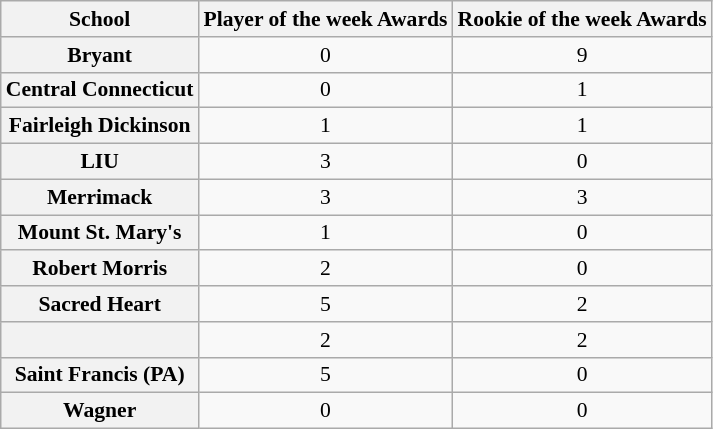<table class="wikitable sortable" style="text-align: center;font-size:90%;">
<tr>
<th>School</th>
<th>Player of the week Awards</th>
<th>Rookie of the week Awards</th>
</tr>
<tr>
<th style=>Bryant</th>
<td>0</td>
<td>9</td>
</tr>
<tr>
<th style=>Central Connecticut</th>
<td>0</td>
<td>1</td>
</tr>
<tr>
<th style=>Fairleigh Dickinson</th>
<td>1</td>
<td>1</td>
</tr>
<tr>
<th style=>LIU</th>
<td>3</td>
<td>0</td>
</tr>
<tr>
<th style=>Merrimack</th>
<td>3</td>
<td>3</td>
</tr>
<tr>
<th style=>Mount St. Mary's</th>
<td>1</td>
<td>0</td>
</tr>
<tr>
<th style=>Robert Morris</th>
<td>2</td>
<td>0</td>
</tr>
<tr>
<th style=>Sacred Heart</th>
<td>5</td>
<td>2</td>
</tr>
<tr>
<th style=></th>
<td>2</td>
<td>2</td>
</tr>
<tr>
<th style=>Saint Francis (PA)</th>
<td>5</td>
<td>0</td>
</tr>
<tr>
<th style=>Wagner</th>
<td>0</td>
<td>0</td>
</tr>
</table>
